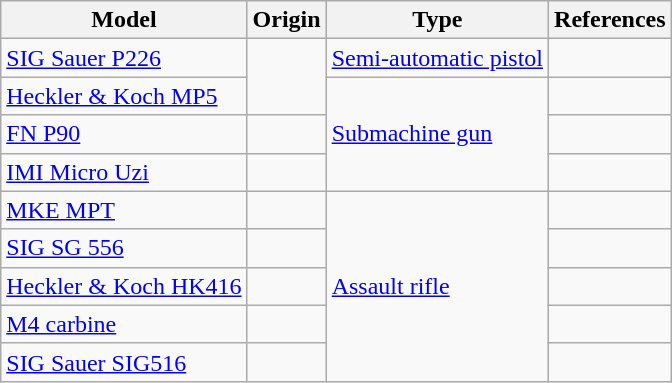<table class="wikitable">
<tr>
<th>Model</th>
<th>Origin</th>
<th>Type</th>
<th>References</th>
</tr>
<tr>
<td><a href='#'>SIG Sauer P226</a></td>
<td rowspan="2"></td>
<td><a href='#'>Semi-automatic pistol</a></td>
<td></td>
</tr>
<tr>
<td><a href='#'>Heckler & Koch MP5</a></td>
<td rowspan="3"><a href='#'>Submachine gun</a></td>
<td></td>
</tr>
<tr>
<td><a href='#'>FN P90</a></td>
<td></td>
<td></td>
</tr>
<tr>
<td><a href='#'>IMI Micro Uzi</a></td>
<td></td>
<td></td>
</tr>
<tr>
<td><a href='#'>MKE MPT</a></td>
<td></td>
<td rowspan="5"><a href='#'>Assault rifle</a></td>
<td></td>
</tr>
<tr>
<td><a href='#'>SIG SG 556</a></td>
<td></td>
<td></td>
</tr>
<tr>
<td><a href='#'>Heckler & Koch HK416</a></td>
<td></td>
<td></td>
</tr>
<tr>
<td><a href='#'>M4 carbine</a></td>
<td></td>
<td></td>
</tr>
<tr>
<td><a href='#'>SIG Sauer SIG516</a></td>
<td></td>
<td></td>
</tr>
</table>
